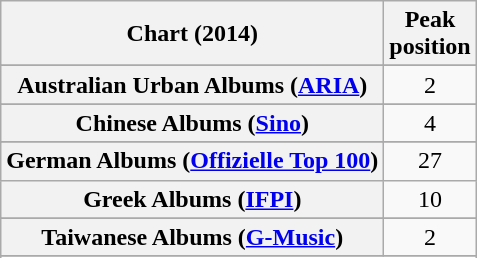<table class="wikitable sortable plainrowheaders" style="text-align:center">
<tr>
<th scope="col">Chart (2014)</th>
<th scope="col">Peak<br>position</th>
</tr>
<tr>
</tr>
<tr>
<th scope="row">Australian Urban Albums (<a href='#'>ARIA</a>)</th>
<td>2</td>
</tr>
<tr>
</tr>
<tr>
</tr>
<tr>
</tr>
<tr>
</tr>
<tr>
<th scope="row">Chinese Albums (<a href='#'>Sino</a>)</th>
<td>4</td>
</tr>
<tr>
</tr>
<tr>
</tr>
<tr>
</tr>
<tr>
</tr>
<tr>
</tr>
<tr>
<th scope="row">German Albums (<a href='#'>Offizielle Top 100</a>)</th>
<td>27</td>
</tr>
<tr>
<th scope="row">Greek Albums (<a href='#'>IFPI</a>)</th>
<td>10</td>
</tr>
<tr>
</tr>
<tr>
</tr>
<tr>
</tr>
<tr>
</tr>
<tr>
</tr>
<tr>
</tr>
<tr>
</tr>
<tr>
</tr>
<tr>
</tr>
<tr>
<th scope="row">Taiwanese Albums (<a href='#'>G-Music</a>)</th>
<td align="center">2</td>
</tr>
<tr>
</tr>
<tr>
</tr>
<tr>
</tr>
<tr>
</tr>
</table>
